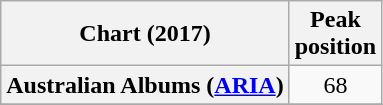<table class="wikitable sortable plainrowheaders" style="text-align:center">
<tr>
<th scope="col">Chart (2017)</th>
<th scope="col">Peak<br>position</th>
</tr>
<tr>
<th scope="row">Australian Albums (<a href='#'>ARIA</a>)</th>
<td>68</td>
</tr>
<tr>
</tr>
<tr>
</tr>
<tr>
</tr>
</table>
